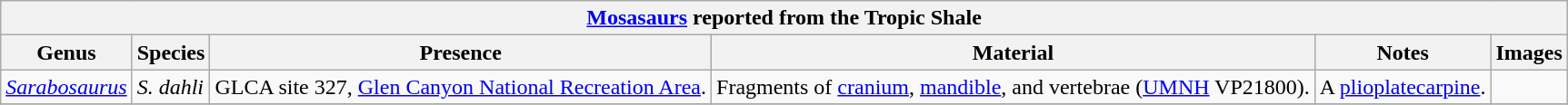<table class="wikitable" align="center">
<tr>
<th colspan="6" align="center"><strong><a href='#'>Mosasaurs</a> reported from the Tropic Shale</strong></th>
</tr>
<tr>
<th>Genus</th>
<th>Species</th>
<th>Presence</th>
<th><strong>Material</strong></th>
<th>Notes</th>
<th>Images</th>
</tr>
<tr>
<td><em><a href='#'>Sarabosaurus</a></em></td>
<td><em>S. dahli</em></td>
<td>GLCA site 327, <a href='#'>Glen Canyon National Recreation Area</a>.</td>
<td>Fragments of <a href='#'>cranium</a>, <a href='#'>mandible</a>, and vertebrae (<a href='#'>UMNH</a> VP21800).</td>
<td>A <a href='#'>plioplatecarpine</a>.</td>
<td></td>
</tr>
<tr>
</tr>
</table>
